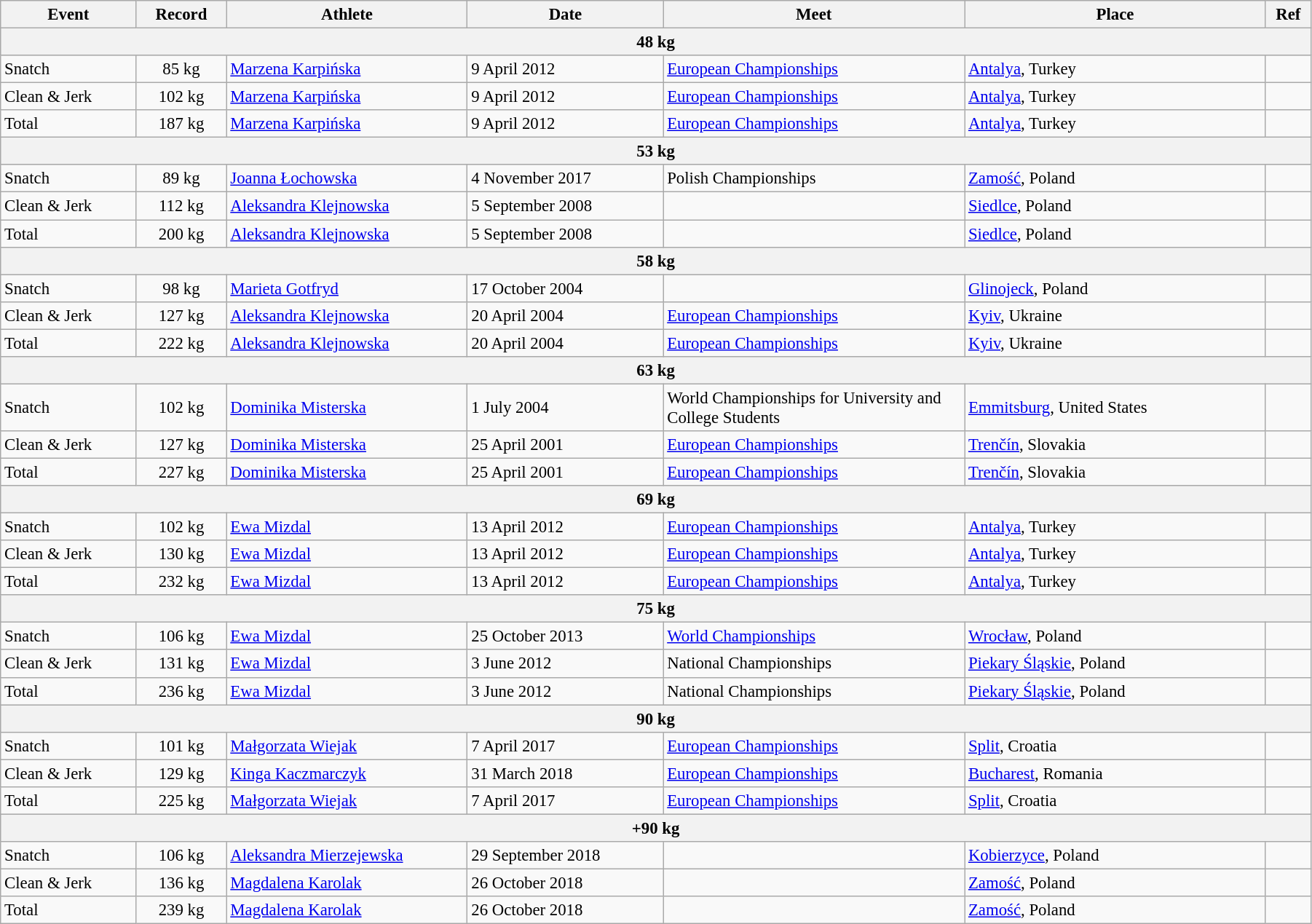<table class="wikitable" style="font-size:95%; width: 95%;">
<tr>
<th width=9%>Event</th>
<th width=6%>Record</th>
<th width=16%>Athlete</th>
<th width=13%>Date</th>
<th width=20%>Meet</th>
<th width=20%>Place</th>
<th width=3%>Ref</th>
</tr>
<tr bgcolor="#DDDDDD">
<th colspan="7">48 kg</th>
</tr>
<tr>
<td>Snatch</td>
<td align="center">85 kg</td>
<td><a href='#'>Marzena Karpińska</a></td>
<td>9 April 2012</td>
<td><a href='#'>European Championships</a></td>
<td><a href='#'>Antalya</a>, Turkey</td>
<td></td>
</tr>
<tr>
<td>Clean & Jerk</td>
<td align="center">102 kg</td>
<td><a href='#'>Marzena Karpińska</a></td>
<td>9 April 2012</td>
<td><a href='#'>European Championships</a></td>
<td><a href='#'>Antalya</a>, Turkey</td>
<td></td>
</tr>
<tr>
<td>Total</td>
<td align="center">187 kg</td>
<td><a href='#'>Marzena Karpińska</a></td>
<td>9 April 2012</td>
<td><a href='#'>European Championships</a></td>
<td><a href='#'>Antalya</a>, Turkey</td>
<td></td>
</tr>
<tr bgcolor="#DDDDDD">
<th colspan="7">53 kg</th>
</tr>
<tr>
<td>Snatch</td>
<td align="center">89 kg</td>
<td><a href='#'>Joanna Łochowska</a></td>
<td>4 November 2017</td>
<td>Polish Championships</td>
<td><a href='#'>Zamość</a>, Poland</td>
<td></td>
</tr>
<tr>
<td>Clean & Jerk</td>
<td align="center">112 kg</td>
<td><a href='#'>Aleksandra Klejnowska</a></td>
<td>5 September 2008</td>
<td></td>
<td><a href='#'>Siedlce</a>, Poland</td>
<td></td>
</tr>
<tr>
<td>Total</td>
<td align="center">200 kg</td>
<td><a href='#'>Aleksandra Klejnowska</a></td>
<td>5 September 2008</td>
<td></td>
<td><a href='#'>Siedlce</a>, Poland</td>
<td></td>
</tr>
<tr bgcolor="#DDDDDD">
<th colspan="7">58 kg</th>
</tr>
<tr>
<td>Snatch</td>
<td align="center">98 kg</td>
<td><a href='#'>Marieta Gotfryd</a></td>
<td>17 October 2004</td>
<td></td>
<td><a href='#'>Glinojeck</a>, Poland</td>
<td></td>
</tr>
<tr>
<td>Clean & Jerk</td>
<td align="center">127 kg</td>
<td><a href='#'>Aleksandra Klejnowska</a></td>
<td>20 April 2004</td>
<td><a href='#'>European Championships</a></td>
<td><a href='#'>Kyiv</a>, Ukraine</td>
<td></td>
</tr>
<tr>
<td>Total</td>
<td align="center">222 kg</td>
<td><a href='#'>Aleksandra Klejnowska</a></td>
<td>20 April 2004</td>
<td><a href='#'>European Championships</a></td>
<td><a href='#'>Kyiv</a>, Ukraine</td>
<td></td>
</tr>
<tr bgcolor="#DDDDDD">
<th colspan="7">63 kg</th>
</tr>
<tr>
<td>Snatch</td>
<td align="center">102 kg</td>
<td><a href='#'>Dominika Misterska</a></td>
<td>1 July 2004</td>
<td>World Championships for University and College Students</td>
<td><a href='#'>Emmitsburg</a>, United States</td>
<td></td>
</tr>
<tr>
<td>Clean & Jerk</td>
<td align="center">127 kg</td>
<td><a href='#'>Dominika Misterska</a></td>
<td>25 April 2001</td>
<td><a href='#'>European Championships</a></td>
<td><a href='#'>Trenčín</a>, Slovakia</td>
<td></td>
</tr>
<tr>
<td>Total</td>
<td align="center">227 kg</td>
<td><a href='#'>Dominika Misterska</a></td>
<td>25 April 2001</td>
<td><a href='#'>European Championships</a></td>
<td><a href='#'>Trenčín</a>, Slovakia</td>
<td></td>
</tr>
<tr bgcolor="#DDDDDD">
<th colspan="7">69 kg</th>
</tr>
<tr>
<td>Snatch</td>
<td align="center">102 kg</td>
<td><a href='#'>Ewa Mizdal</a></td>
<td>13 April 2012</td>
<td><a href='#'>European Championships</a></td>
<td><a href='#'>Antalya</a>, Turkey</td>
<td></td>
</tr>
<tr>
<td>Clean & Jerk</td>
<td align="center">130 kg</td>
<td><a href='#'>Ewa Mizdal</a></td>
<td>13 April 2012</td>
<td><a href='#'>European Championships</a></td>
<td><a href='#'>Antalya</a>, Turkey</td>
<td></td>
</tr>
<tr>
<td>Total</td>
<td align="center">232 kg</td>
<td><a href='#'>Ewa Mizdal</a></td>
<td>13 April 2012</td>
<td><a href='#'>European Championships</a></td>
<td><a href='#'>Antalya</a>, Turkey</td>
<td></td>
</tr>
<tr bgcolor="#DDDDDD">
<th colspan="7">75 kg</th>
</tr>
<tr>
<td>Snatch</td>
<td align="center">106 kg</td>
<td><a href='#'>Ewa Mizdal</a></td>
<td>25 October 2013</td>
<td><a href='#'>World Championships</a></td>
<td><a href='#'>Wrocław</a>, Poland</td>
<td></td>
</tr>
<tr>
<td>Clean & Jerk</td>
<td align="center">131 kg</td>
<td><a href='#'>Ewa Mizdal</a></td>
<td>3 June 2012</td>
<td>National Championships</td>
<td><a href='#'>Piekary Śląskie</a>, Poland</td>
<td></td>
</tr>
<tr>
<td>Total</td>
<td align="center">236 kg</td>
<td><a href='#'>Ewa Mizdal</a></td>
<td>3 June 2012</td>
<td>National Championships</td>
<td><a href='#'>Piekary Śląskie</a>, Poland</td>
<td></td>
</tr>
<tr bgcolor="#DDDDDD">
<th colspan="7">90 kg</th>
</tr>
<tr>
<td>Snatch</td>
<td align="center">101 kg</td>
<td><a href='#'>Małgorzata Wiejak</a></td>
<td>7 April 2017</td>
<td><a href='#'>European Championships</a></td>
<td><a href='#'>Split</a>, Croatia</td>
<td></td>
</tr>
<tr>
<td>Clean & Jerk</td>
<td align="center">129 kg</td>
<td><a href='#'>Kinga Kaczmarczyk</a></td>
<td>31 March 2018</td>
<td><a href='#'>European Championships</a></td>
<td><a href='#'>Bucharest</a>, Romania</td>
<td></td>
</tr>
<tr>
<td>Total</td>
<td align="center">225 kg</td>
<td><a href='#'>Małgorzata Wiejak</a></td>
<td>7 April 2017</td>
<td><a href='#'>European Championships</a></td>
<td><a href='#'>Split</a>, Croatia</td>
<td></td>
</tr>
<tr bgcolor="#DDDDDD">
<th colspan="7">+90 kg</th>
</tr>
<tr>
<td>Snatch</td>
<td align="center">106 kg</td>
<td><a href='#'>Aleksandra Mierzejewska</a></td>
<td>29 September 2018</td>
<td></td>
<td><a href='#'>Kobierzyce</a>, Poland</td>
<td></td>
</tr>
<tr>
<td>Clean & Jerk</td>
<td align="center">136 kg</td>
<td><a href='#'>Magdalena Karolak</a></td>
<td>26 October 2018</td>
<td></td>
<td><a href='#'>Zamość</a>, Poland</td>
<td></td>
</tr>
<tr>
<td>Total</td>
<td align="center">239 kg</td>
<td><a href='#'>Magdalena Karolak</a></td>
<td>26 October 2018</td>
<td></td>
<td><a href='#'>Zamość</a>, Poland</td>
<td></td>
</tr>
</table>
